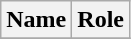<table class="wikitable">
<tr>
<th>Name</th>
<th>Role</th>
</tr>
<tr>
</tr>
</table>
